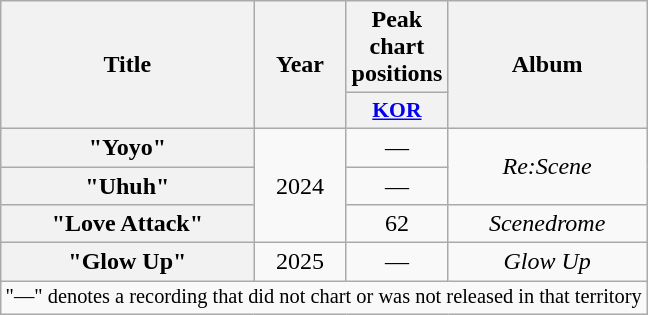<table class="wikitable plainrowheaders" style="text-align:center">
<tr>
<th scope="col" rowspan="2">Title</th>
<th scope="col" rowspan="2">Year</th>
<th scope="col">Peak chart positions</th>
<th scope="col" rowspan="2">Album</th>
</tr>
<tr>
<th scope="col" style="font-size:90%; width:2.5em"><a href='#'>KOR</a><br></th>
</tr>
<tr>
<th scope="row">"Yoyo"</th>
<td rowspan="3">2024</td>
<td>—</td>
<td rowspan="2"><em>Re:Scene</em></td>
</tr>
<tr>
<th scope="row">"Uhuh"</th>
<td>—</td>
</tr>
<tr>
<th scope="row">"Love Attack"</th>
<td>62</td>
<td><em>Scenedrome</em></td>
</tr>
<tr>
<th scope="row">"Glow Up"</th>
<td>2025</td>
<td>—</td>
<td><em>Glow Up</em></td>
</tr>
<tr>
<td colspan="4" style="font-size:85%">"—" denotes a recording that did not chart or was not released in that territory</td>
</tr>
</table>
